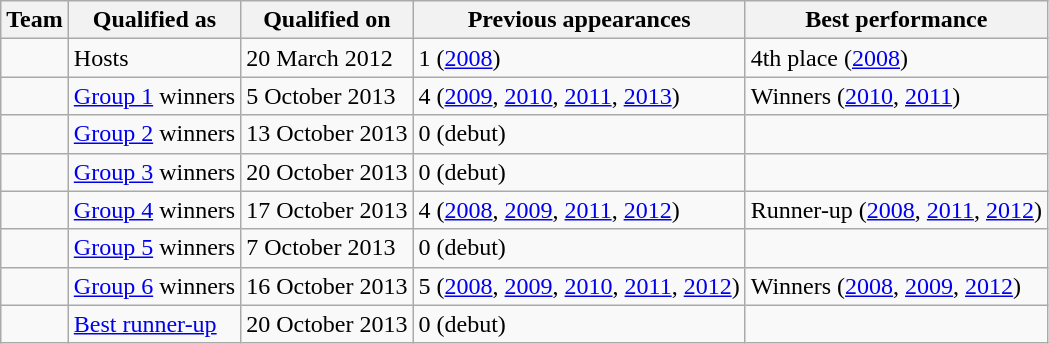<table class="wikitable sortable" style="text-align: left;">
<tr>
<th>Team</th>
<th>Qualified as</th>
<th>Qualified on</th>
<th>Previous appearances</th>
<th>Best performance</th>
</tr>
<tr>
<td align="left"></td>
<td>Hosts</td>
<td>20 March 2012</td>
<td>1 (<a href='#'>2008</a>)</td>
<td>4th place (<a href='#'>2008</a>)</td>
</tr>
<tr>
<td align="left"></td>
<td><a href='#'>Group 1</a> winners</td>
<td>5 October 2013</td>
<td>4 (<a href='#'>2009</a>, <a href='#'>2010</a>, <a href='#'>2011</a>, <a href='#'>2013</a>)</td>
<td>Winners (<a href='#'>2010</a>, <a href='#'>2011</a>)</td>
</tr>
<tr>
<td align="left"></td>
<td><a href='#'>Group 2</a> winners</td>
<td>13 October 2013</td>
<td>0 (debut)</td>
<td></td>
</tr>
<tr>
<td align="left"></td>
<td><a href='#'>Group 3</a> winners</td>
<td>20 October 2013</td>
<td>0 (debut)</td>
<td></td>
</tr>
<tr>
<td align="left"></td>
<td><a href='#'>Group 4</a> winners</td>
<td>17 October 2013</td>
<td>4 (<a href='#'>2008</a>, <a href='#'>2009</a>, <a href='#'>2011</a>, <a href='#'>2012</a>)</td>
<td>Runner-up (<a href='#'>2008</a>, <a href='#'>2011</a>, <a href='#'>2012</a>)</td>
</tr>
<tr>
<td align="left"></td>
<td><a href='#'>Group 5</a> winners</td>
<td>7 October 2013</td>
<td>0 (debut)</td>
<td></td>
</tr>
<tr>
<td align="left"></td>
<td><a href='#'>Group 6</a> winners</td>
<td>16 October 2013</td>
<td>5 (<a href='#'>2008</a>, <a href='#'>2009</a>, <a href='#'>2010</a>, <a href='#'>2011</a>, <a href='#'>2012</a>)</td>
<td>Winners (<a href='#'>2008</a>, <a href='#'>2009</a>, <a href='#'>2012</a>)</td>
</tr>
<tr>
<td align="left"></td>
<td><a href='#'>Best runner-up</a></td>
<td>20 October 2013</td>
<td>0 (debut)</td>
<td></td>
</tr>
</table>
